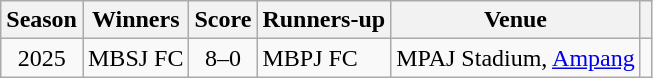<table class="wikitable">
<tr>
<th>Season</th>
<th>Winners</th>
<th>Score</th>
<th>Runners-up</th>
<th>Venue</th>
<th></th>
</tr>
<tr>
<td align=center>2025</td>
<td>MBSJ FC</td>
<td align=center>8–0</td>
<td>MBPJ FC</td>
<td>MPAJ Stadium, <a href='#'>Ampang</a></td>
<td align=center></td>
</tr>
</table>
